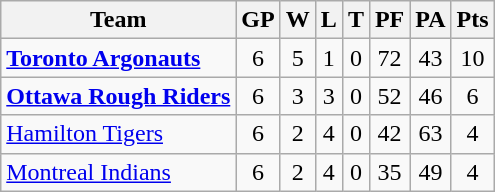<table class="wikitable">
<tr>
<th>Team</th>
<th>GP</th>
<th>W</th>
<th>L</th>
<th>T</th>
<th>PF</th>
<th>PA</th>
<th>Pts</th>
</tr>
<tr align="center">
<td align="left"><strong><a href='#'>Toronto Argonauts</a></strong></td>
<td>6</td>
<td>5</td>
<td>1</td>
<td>0</td>
<td>72</td>
<td>43</td>
<td>10</td>
</tr>
<tr align="center">
<td align="left"><strong><a href='#'>Ottawa Rough Riders</a></strong></td>
<td>6</td>
<td>3</td>
<td>3</td>
<td>0</td>
<td>52</td>
<td>46</td>
<td>6</td>
</tr>
<tr align="center">
<td align="left"><a href='#'>Hamilton Tigers</a></td>
<td>6</td>
<td>2</td>
<td>4</td>
<td>0</td>
<td>42</td>
<td>63</td>
<td>4</td>
</tr>
<tr align="center">
<td align="left"><a href='#'>Montreal Indians</a></td>
<td>6</td>
<td>2</td>
<td>4</td>
<td>0</td>
<td>35</td>
<td>49</td>
<td>4</td>
</tr>
</table>
